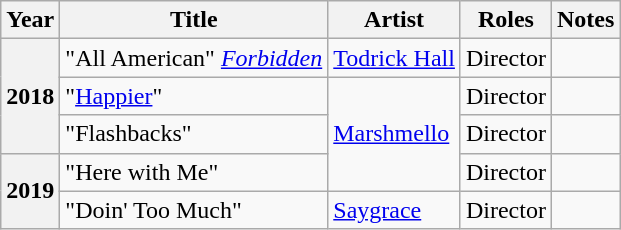<table class="wikitable sortable">
<tr>
<th>Year</th>
<th>Title</th>
<th>Artist</th>
<th class="unsortable">Roles</th>
<th class="unsortable">Notes</th>
</tr>
<tr>
<th scope="row" rowspan="3">2018</th>
<td>"All American" <em><a href='#'>Forbidden</a></em></td>
<td><a href='#'>Todrick Hall</a></td>
<td>Director</td>
<td></td>
</tr>
<tr>
<td>"<a href='#'>Happier</a>"</td>
<td rowspan="3"><a href='#'>Marshmello</a></td>
<td>Director</td>
<td></td>
</tr>
<tr>
<td>"Flashbacks"</td>
<td>Director</td>
<td></td>
</tr>
<tr>
<th scope="row" rowspan="2">2019</th>
<td>"Here with Me"</td>
<td>Director</td>
<td></td>
</tr>
<tr>
<td>"Doin' Too Much"</td>
<td><a href='#'>Saygrace</a></td>
<td>Director</td>
<td></td>
</tr>
</table>
